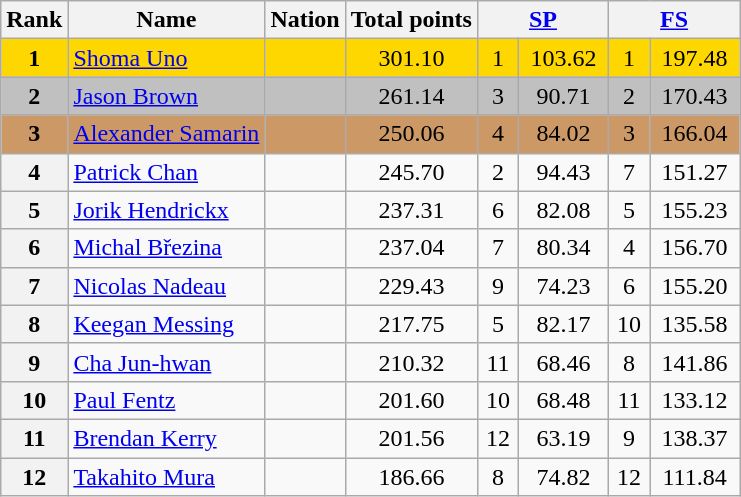<table class="wikitable sortable">
<tr>
<th>Rank</th>
<th>Name</th>
<th>Nation</th>
<th>Total points</th>
<th colspan="2" width="80px"><a href='#'>SP</a></th>
<th colspan="2" width="80px"><a href='#'>FS</a></th>
</tr>
<tr bgcolor="gold">
<td align="center"><strong>1</strong></td>
<td><a href='#'>Shoma Uno</a></td>
<td></td>
<td align="center">301.10</td>
<td align="center">1</td>
<td align="center">103.62</td>
<td align="center">1</td>
<td align="center">197.48</td>
</tr>
<tr bgcolor="silver">
<td align="center"><strong>2</strong></td>
<td><a href='#'>Jason Brown</a></td>
<td></td>
<td align="center">261.14</td>
<td align="center">3</td>
<td align="center">90.71</td>
<td align="center">2</td>
<td align="center">170.43</td>
</tr>
<tr bgcolor="cc9966">
<td align="center"><strong>3</strong></td>
<td><a href='#'>Alexander Samarin</a></td>
<td></td>
<td align="center">250.06</td>
<td align="center">4</td>
<td align="center">84.02</td>
<td align="center">3</td>
<td align="center">166.04</td>
</tr>
<tr>
<th>4</th>
<td><a href='#'>Patrick Chan</a></td>
<td></td>
<td align="center">245.70</td>
<td align="center">2</td>
<td align="center">94.43</td>
<td align="center">7</td>
<td align="center">151.27</td>
</tr>
<tr>
<th>5</th>
<td><a href='#'>Jorik Hendrickx</a></td>
<td></td>
<td align="center">237.31</td>
<td align="center">6</td>
<td align="center">82.08</td>
<td align="center">5</td>
<td align="center">155.23</td>
</tr>
<tr>
<th>6</th>
<td><a href='#'>Michal Březina</a></td>
<td></td>
<td align="center">237.04</td>
<td align="center">7</td>
<td align="center">80.34</td>
<td align="center">4</td>
<td align="center">156.70</td>
</tr>
<tr>
<th>7</th>
<td><a href='#'>Nicolas Nadeau</a></td>
<td></td>
<td align="center">229.43</td>
<td align="center">9</td>
<td align="center">74.23</td>
<td align="center">6</td>
<td align="center">155.20</td>
</tr>
<tr>
<th>8</th>
<td><a href='#'>Keegan Messing</a></td>
<td></td>
<td align="center">217.75</td>
<td align="center">5</td>
<td align="center">82.17</td>
<td align="center">10</td>
<td align="center">135.58</td>
</tr>
<tr>
<th>9</th>
<td><a href='#'>Cha Jun-hwan</a></td>
<td></td>
<td align="center">210.32</td>
<td align="center">11</td>
<td align="center">68.46</td>
<td align="center">8</td>
<td align="center">141.86</td>
</tr>
<tr>
<th>10</th>
<td><a href='#'>Paul Fentz</a></td>
<td></td>
<td align="center">201.60</td>
<td align="center">10</td>
<td align="center">68.48</td>
<td align="center">11</td>
<td align="center">133.12</td>
</tr>
<tr>
<th>11</th>
<td><a href='#'>Brendan Kerry</a></td>
<td></td>
<td align="center">201.56</td>
<td align="center">12</td>
<td align="center">63.19</td>
<td align="center">9</td>
<td align="center">138.37</td>
</tr>
<tr>
<th>12</th>
<td><a href='#'>Takahito Mura</a></td>
<td></td>
<td align="center">186.66</td>
<td align="center">8</td>
<td align="center">74.82</td>
<td align="center">12</td>
<td align="center">111.84</td>
</tr>
</table>
